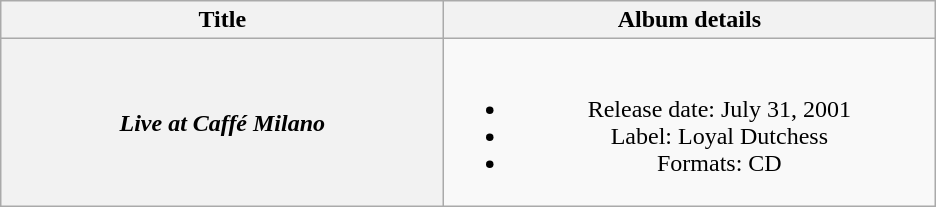<table class="wikitable plainrowheaders" style="text-align:center;">
<tr>
<th style="width:18em;">Title</th>
<th style="width:20em;">Album details</th>
</tr>
<tr>
<th scope="row"><em>Live at Caffé Milano</em></th>
<td><br><ul><li>Release date: July 31, 2001</li><li>Label: Loyal Dutchess</li><li>Formats: CD</li></ul></td>
</tr>
</table>
